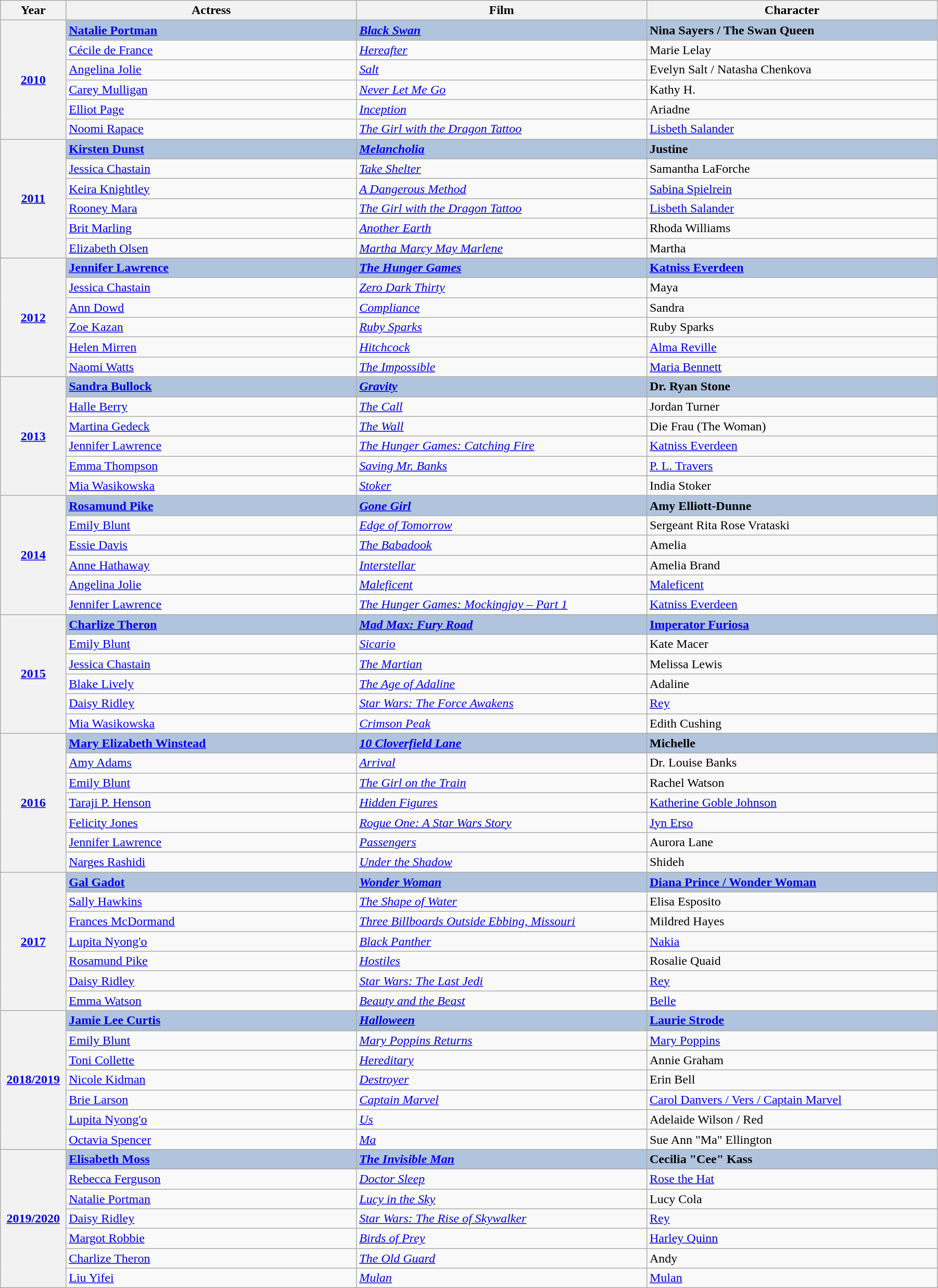<table class="wikitable" width="95%" align="center">
<tr>
<th width=7%>Year</th>
<th width=31%>Actress</th>
<th width=31%>Film</th>
<th width=31%>Character</th>
</tr>
<tr>
<th rowspan=6><a href='#'>2010</a></th>
<td style="background:#B0C4DE;"><strong><a href='#'>Natalie Portman</a> </strong></td>
<td style="background:#B0C4DE;"><strong><em><a href='#'>Black Swan</a></em></strong></td>
<td style="background:#B0C4DE;"><strong>Nina Sayers / The Swan Queen</strong></td>
</tr>
<tr>
<td><a href='#'>Cécile de France</a></td>
<td><em><a href='#'>Hereafter</a></em></td>
<td>Marie Lelay</td>
</tr>
<tr>
<td><a href='#'>Angelina Jolie</a></td>
<td><em><a href='#'>Salt</a></em></td>
<td>Evelyn Salt / Natasha Chenkova</td>
</tr>
<tr>
<td><a href='#'>Carey Mulligan</a></td>
<td><em><a href='#'>Never Let Me Go</a></em></td>
<td>Kathy H.</td>
</tr>
<tr>
<td><a href='#'>Elliot Page</a></td>
<td><em><a href='#'>Inception</a></em></td>
<td>Ariadne</td>
</tr>
<tr>
<td><a href='#'>Noomi Rapace</a></td>
<td><em><a href='#'>The Girl with the Dragon Tattoo</a></em></td>
<td><a href='#'>Lisbeth Salander</a></td>
</tr>
<tr>
<th rowspan=6><a href='#'>2011</a></th>
<td style="background:#B0C4DE;"><strong><a href='#'>Kirsten Dunst</a></strong></td>
<td style="background:#B0C4DE;"><strong><em><a href='#'>Melancholia</a></em></strong></td>
<td style="background:#B0C4DE;"><strong>Justine</strong></td>
</tr>
<tr>
<td><a href='#'>Jessica Chastain</a></td>
<td><em><a href='#'>Take Shelter</a></em></td>
<td>Samantha LaForche</td>
</tr>
<tr>
<td><a href='#'>Keira Knightley</a></td>
<td><em><a href='#'>A Dangerous Method</a></em></td>
<td><a href='#'>Sabina Spielrein</a></td>
</tr>
<tr>
<td><a href='#'>Rooney Mara</a></td>
<td><em><a href='#'>The Girl with the Dragon Tattoo</a></em></td>
<td><a href='#'>Lisbeth Salander</a></td>
</tr>
<tr>
<td><a href='#'>Brit Marling</a></td>
<td><em><a href='#'>Another Earth</a></em></td>
<td>Rhoda Williams</td>
</tr>
<tr>
<td><a href='#'>Elizabeth Olsen</a></td>
<td><em><a href='#'>Martha Marcy May Marlene</a></em></td>
<td>Martha</td>
</tr>
<tr>
<th rowspan=6><a href='#'>2012</a></th>
<td style="background:#B0C4DE;"><strong><a href='#'>Jennifer Lawrence</a></strong></td>
<td style="background:#B0C4DE;"><strong><em><a href='#'>The Hunger Games</a></em></strong></td>
<td style="background:#B0C4DE;"><strong><a href='#'>Katniss Everdeen</a></strong></td>
</tr>
<tr>
<td><a href='#'>Jessica Chastain</a></td>
<td><em><a href='#'>Zero Dark Thirty</a></em></td>
<td>Maya</td>
</tr>
<tr>
<td><a href='#'>Ann Dowd</a></td>
<td><em><a href='#'>Compliance</a></em></td>
<td>Sandra</td>
</tr>
<tr>
<td><a href='#'>Zoe Kazan</a></td>
<td><em><a href='#'>Ruby Sparks</a></em></td>
<td>Ruby Sparks</td>
</tr>
<tr>
<td><a href='#'>Helen Mirren</a></td>
<td><em><a href='#'>Hitchcock</a></em></td>
<td><a href='#'>Alma Reville</a></td>
</tr>
<tr>
<td><a href='#'>Naomi Watts</a></td>
<td><em><a href='#'>The Impossible</a></em></td>
<td><a href='#'>Maria Bennett</a></td>
</tr>
<tr>
<th rowspan=6><a href='#'>2013</a></th>
<td style="background:#B0C4DE;"><strong><a href='#'>Sandra Bullock</a> </strong></td>
<td style="background:#B0C4DE;"><strong><em><a href='#'>Gravity</a></em></strong></td>
<td style="background:#B0C4DE;"><strong>Dr. Ryan Stone</strong></td>
</tr>
<tr>
<td><a href='#'>Halle Berry</a></td>
<td><em><a href='#'>The Call</a></em></td>
<td>Jordan Turner</td>
</tr>
<tr>
<td><a href='#'>Martina Gedeck</a></td>
<td><em><a href='#'>The Wall</a></em></td>
<td>Die Frau (The Woman)</td>
</tr>
<tr>
<td><a href='#'>Jennifer Lawrence</a></td>
<td><em><a href='#'>The Hunger Games: Catching Fire</a></em></td>
<td><a href='#'>Katniss Everdeen</a></td>
</tr>
<tr>
<td><a href='#'>Emma Thompson</a></td>
<td><em><a href='#'>Saving Mr. Banks</a></em></td>
<td><a href='#'>P. L. Travers</a></td>
</tr>
<tr>
<td><a href='#'>Mia Wasikowska</a></td>
<td><em><a href='#'>Stoker</a></em></td>
<td>India Stoker</td>
</tr>
<tr>
<th rowspan=6><a href='#'>2014</a></th>
<td style="background:#B0C4DE;"><strong><a href='#'>Rosamund Pike</a> </strong></td>
<td style="background:#B0C4DE;"><strong><em><a href='#'>Gone Girl</a></em></strong></td>
<td style="background:#B0C4DE;"><strong>Amy Elliott-Dunne</strong></td>
</tr>
<tr>
<td><a href='#'>Emily Blunt</a></td>
<td><em><a href='#'>Edge of Tomorrow</a></em></td>
<td>Sergeant Rita Rose Vrataski</td>
</tr>
<tr>
<td><a href='#'>Essie Davis</a></td>
<td><em><a href='#'>The Babadook</a></em></td>
<td>Amelia</td>
</tr>
<tr>
<td><a href='#'>Anne Hathaway</a></td>
<td><em><a href='#'>Interstellar</a></em></td>
<td>Amelia Brand</td>
</tr>
<tr>
<td><a href='#'>Angelina Jolie</a></td>
<td><em><a href='#'>Maleficent</a></em></td>
<td><a href='#'>Maleficent</a></td>
</tr>
<tr>
<td><a href='#'>Jennifer Lawrence</a></td>
<td><em><a href='#'>The Hunger Games: Mockingjay – Part 1</a></em></td>
<td><a href='#'>Katniss Everdeen</a></td>
</tr>
<tr>
<th rowspan=6><a href='#'>2015</a></th>
<td style="background:#B0C4DE;"><strong><a href='#'>Charlize Theron</a></strong></td>
<td style="background:#B0C4DE;"><strong><em><a href='#'>Mad Max: Fury Road</a></em></strong></td>
<td style="background:#B0C4DE;"><strong><a href='#'>Imperator Furiosa</a></strong></td>
</tr>
<tr>
<td><a href='#'>Emily Blunt</a></td>
<td><em><a href='#'>Sicario</a></em></td>
<td>Kate Macer</td>
</tr>
<tr>
<td><a href='#'>Jessica Chastain</a></td>
<td><em><a href='#'>The Martian</a></em></td>
<td>Melissa Lewis</td>
</tr>
<tr>
<td><a href='#'>Blake Lively</a></td>
<td><em><a href='#'>The Age of Adaline</a></em></td>
<td>Adaline</td>
</tr>
<tr>
<td><a href='#'>Daisy Ridley</a></td>
<td><em><a href='#'>Star Wars: The Force Awakens</a></em></td>
<td><a href='#'>Rey</a></td>
</tr>
<tr>
<td><a href='#'>Mia Wasikowska</a></td>
<td><em><a href='#'>Crimson Peak</a></em></td>
<td>Edith Cushing</td>
</tr>
<tr>
<th rowspan=7><a href='#'>2016</a></th>
<td style="background:#B0C4DE;"><strong><a href='#'>Mary Elizabeth Winstead</a></strong></td>
<td style="background:#B0C4DE;"><strong><em><a href='#'>10 Cloverfield Lane</a></em></strong></td>
<td style="background:#B0C4DE;"><strong>Michelle</strong></td>
</tr>
<tr>
<td><a href='#'>Amy Adams</a></td>
<td><em><a href='#'>Arrival</a></em></td>
<td>Dr. Louise Banks</td>
</tr>
<tr>
<td><a href='#'>Emily Blunt</a></td>
<td><em><a href='#'>The Girl on the Train</a></em></td>
<td>Rachel Watson</td>
</tr>
<tr>
<td><a href='#'>Taraji P. Henson</a></td>
<td><em><a href='#'>Hidden Figures</a></em></td>
<td><a href='#'>Katherine Goble Johnson</a></td>
</tr>
<tr>
<td><a href='#'>Felicity Jones</a></td>
<td><em><a href='#'>Rogue One: A Star Wars Story</a></em></td>
<td><a href='#'>Jyn Erso</a></td>
</tr>
<tr>
<td><a href='#'>Jennifer Lawrence</a></td>
<td><em><a href='#'>Passengers</a></em></td>
<td>Aurora Lane</td>
</tr>
<tr>
<td><a href='#'>Narges Rashidi</a></td>
<td><em><a href='#'>Under the Shadow</a></em></td>
<td>Shideh</td>
</tr>
<tr>
<th rowspan=7><a href='#'>2017</a></th>
<td style="background:#B0C4DE;"><strong><a href='#'>Gal Gadot</a></strong></td>
<td style="background:#B0C4DE;"><strong><em><a href='#'>Wonder Woman</a></em></strong></td>
<td style="background:#B0C4DE;"><strong><a href='#'>Diana Prince / Wonder Woman</a></strong></td>
</tr>
<tr>
<td><a href='#'>Sally Hawkins</a></td>
<td><em><a href='#'>The Shape of Water</a></em></td>
<td>Elisa Esposito</td>
</tr>
<tr>
<td><a href='#'>Frances McDormand</a></td>
<td><em><a href='#'>Three Billboards Outside Ebbing, Missouri</a></em></td>
<td>Mildred Hayes</td>
</tr>
<tr>
<td><a href='#'>Lupita Nyong'o</a></td>
<td><em><a href='#'>Black Panther</a></em></td>
<td><a href='#'>Nakia</a></td>
</tr>
<tr>
<td><a href='#'>Rosamund Pike</a></td>
<td><em><a href='#'>Hostiles</a></em></td>
<td>Rosalie Quaid</td>
</tr>
<tr>
<td><a href='#'>Daisy Ridley</a></td>
<td><em><a href='#'>Star Wars: The Last Jedi</a></em></td>
<td><a href='#'>Rey</a></td>
</tr>
<tr>
<td><a href='#'>Emma Watson</a></td>
<td><em><a href='#'>Beauty and the Beast</a></em></td>
<td><a href='#'>Belle</a></td>
</tr>
<tr>
<th rowspan=7><a href='#'>2018/2019</a></th>
<td style="background:#B0C4DE;"><strong><a href='#'>Jamie Lee Curtis</a></strong></td>
<td style="background:#B0C4DE;"><strong><em><a href='#'>Halloween</a></em></strong></td>
<td style="background:#B0C4DE;"><strong><a href='#'>Laurie Strode</a></strong></td>
</tr>
<tr>
<td><a href='#'>Emily Blunt</a></td>
<td><em><a href='#'>Mary Poppins Returns</a></em></td>
<td><a href='#'>Mary Poppins</a></td>
</tr>
<tr>
<td><a href='#'>Toni Collette</a></td>
<td><em><a href='#'>Hereditary</a></em></td>
<td>Annie Graham</td>
</tr>
<tr>
<td><a href='#'>Nicole Kidman</a></td>
<td><em><a href='#'>Destroyer</a></em></td>
<td>Erin Bell</td>
</tr>
<tr>
<td><a href='#'>Brie Larson</a></td>
<td><em><a href='#'>Captain Marvel</a></em></td>
<td><a href='#'>Carol Danvers / Vers / Captain Marvel</a></td>
</tr>
<tr>
<td><a href='#'>Lupita Nyong'o</a></td>
<td><em><a href='#'>Us</a></em></td>
<td>Adelaide Wilson / Red</td>
</tr>
<tr>
<td><a href='#'>Octavia Spencer</a></td>
<td><em><a href='#'>Ma</a></em></td>
<td>Sue Ann "Ma" Ellington</td>
</tr>
<tr>
<th rowspan=7><a href='#'>2019/2020</a></th>
<td style="background:#B0C4DE;"><strong><a href='#'>Elisabeth Moss</a></strong></td>
<td style="background:#B0C4DE;"><strong><em><a href='#'>The Invisible Man</a></em></strong></td>
<td style="background:#B0C4DE;"><strong>Cecilia "Cee" Kass</strong></td>
</tr>
<tr>
<td><a href='#'>Rebecca Ferguson</a></td>
<td><em><a href='#'>Doctor Sleep</a></em></td>
<td><a href='#'>Rose the Hat</a></td>
</tr>
<tr>
<td><a href='#'>Natalie Portman</a></td>
<td><em><a href='#'>Lucy in the Sky</a></em></td>
<td>Lucy Cola</td>
</tr>
<tr>
<td><a href='#'>Daisy Ridley</a></td>
<td><em><a href='#'>Star Wars: The Rise of Skywalker</a></em></td>
<td><a href='#'>Rey</a></td>
</tr>
<tr>
<td><a href='#'>Margot Robbie</a></td>
<td><em><a href='#'>Birds of Prey</a></em></td>
<td><a href='#'>Harley Quinn</a></td>
</tr>
<tr>
<td><a href='#'>Charlize Theron</a></td>
<td><em><a href='#'>The Old Guard</a></em></td>
<td>Andy</td>
</tr>
<tr>
<td><a href='#'>Liu Yifei</a></td>
<td><em><a href='#'>Mulan</a></em></td>
<td><a href='#'>Mulan</a></td>
</tr>
</table>
